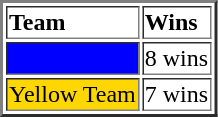<table border="2">
<tr>
<td><strong>Team</strong></td>
<td><strong>Wins</strong></td>
</tr>
<tr>
<td bgcolor="blue"></td>
<td>8 wins</td>
</tr>
<tr>
<td bgcolor="gold">Yellow Team</td>
<td>7 wins</td>
</tr>
</table>
